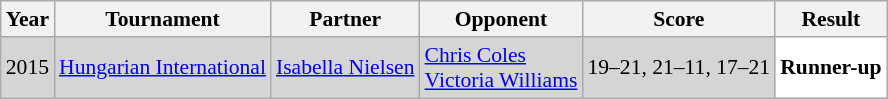<table class="sortable wikitable" style="font-size: 90%;">
<tr>
<th>Year</th>
<th>Tournament</th>
<th>Partner</th>
<th>Opponent</th>
<th>Score</th>
<th>Result</th>
</tr>
<tr style="background:#D5D5D5">
<td align="center">2015</td>
<td align="left"><a href='#'>Hungarian International</a></td>
<td align="left"> <a href='#'>Isabella Nielsen</a></td>
<td align="left"> <a href='#'>Chris Coles</a><br> <a href='#'>Victoria Williams</a></td>
<td align="left">19–21, 21–11, 17–21</td>
<td style="text-align:left; background:white"> <strong>Runner-up</strong></td>
</tr>
</table>
